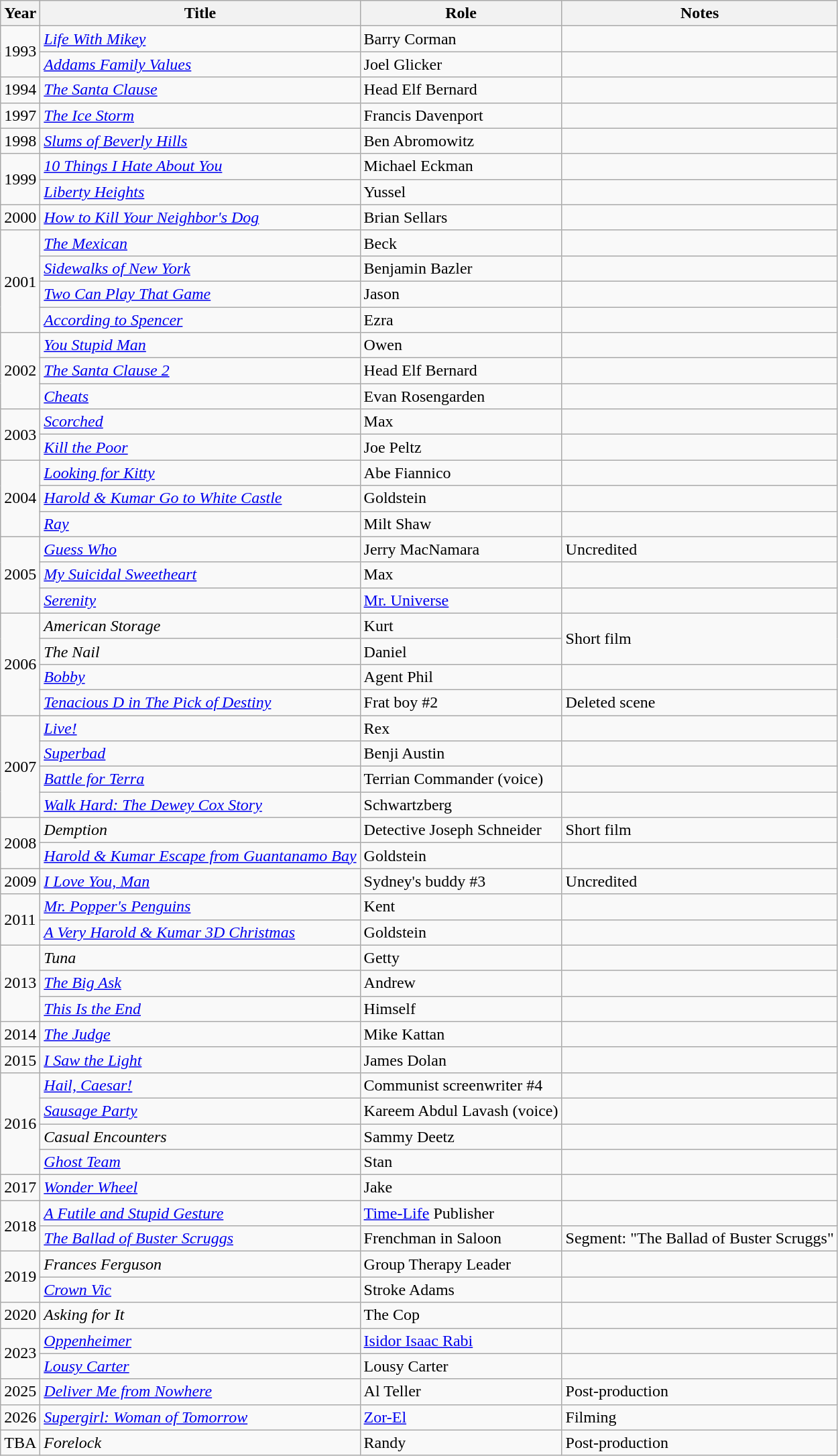<table class="wikitable sortable">
<tr>
<th>Year</th>
<th>Title</th>
<th>Role</th>
<th class="unsortable">Notes</th>
</tr>
<tr>
<td rowspan=2>1993</td>
<td><em><a href='#'>Life With Mikey</a></em></td>
<td>Barry Corman</td>
<td></td>
</tr>
<tr>
<td><em><a href='#'>Addams Family Values</a></em></td>
<td>Joel Glicker</td>
<td></td>
</tr>
<tr>
<td>1994</td>
<td><em><a href='#'>The Santa Clause</a></em></td>
<td>Head Elf Bernard</td>
<td></td>
</tr>
<tr>
<td>1997</td>
<td><em><a href='#'>The Ice Storm</a></em></td>
<td>Francis Davenport</td>
<td></td>
</tr>
<tr>
<td>1998</td>
<td><em><a href='#'>Slums of Beverly Hills</a></em></td>
<td>Ben Abromowitz</td>
<td></td>
</tr>
<tr>
<td rowspan=2>1999</td>
<td><em><a href='#'>10 Things I Hate About You</a></em></td>
<td>Michael Eckman</td>
<td></td>
</tr>
<tr>
<td><em><a href='#'>Liberty Heights</a></em></td>
<td>Yussel</td>
<td></td>
</tr>
<tr>
<td>2000</td>
<td><em><a href='#'>How to Kill Your Neighbor's Dog</a></em></td>
<td>Brian Sellars</td>
<td></td>
</tr>
<tr>
<td rowspan=4>2001</td>
<td><em><a href='#'>The Mexican</a></em></td>
<td>Beck</td>
<td></td>
</tr>
<tr>
<td><em><a href='#'>Sidewalks of New York</a></em></td>
<td>Benjamin Bazler</td>
<td></td>
</tr>
<tr>
<td><em><a href='#'>Two Can Play That Game</a></em></td>
<td>Jason</td>
<td></td>
</tr>
<tr>
<td><em><a href='#'>According to Spencer</a></em></td>
<td>Ezra</td>
<td></td>
</tr>
<tr>
<td rowspan=3>2002</td>
<td><em><a href='#'>You Stupid Man</a></em></td>
<td>Owen</td>
<td></td>
</tr>
<tr>
<td><em><a href='#'>The Santa Clause 2</a></em></td>
<td>Head Elf Bernard</td>
<td></td>
</tr>
<tr>
<td><em><a href='#'>Cheats</a></em></td>
<td>Evan Rosengarden</td>
<td></td>
</tr>
<tr>
<td rowspan=2>2003</td>
<td><em><a href='#'>Scorched</a></em></td>
<td>Max</td>
<td></td>
</tr>
<tr>
<td><em><a href='#'>Kill the Poor</a></em></td>
<td>Joe Peltz</td>
<td></td>
</tr>
<tr>
<td rowspan=3>2004</td>
<td><em><a href='#'>Looking for Kitty</a></em></td>
<td>Abe Fiannico</td>
<td></td>
</tr>
<tr>
<td><em><a href='#'>Harold & Kumar Go to White Castle</a></em></td>
<td>Goldstein</td>
<td></td>
</tr>
<tr>
<td><em><a href='#'>Ray</a></em></td>
<td>Milt Shaw</td>
<td></td>
</tr>
<tr>
<td rowspan=3>2005</td>
<td><em><a href='#'>Guess Who</a></em></td>
<td>Jerry MacNamara</td>
<td>Uncredited</td>
</tr>
<tr>
<td><em><a href='#'>My Suicidal Sweetheart</a></em></td>
<td>Max</td>
<td></td>
</tr>
<tr>
<td><em><a href='#'>Serenity</a></em></td>
<td><a href='#'>Mr. Universe</a></td>
<td></td>
</tr>
<tr>
<td rowspan=4>2006</td>
<td><em>American Storage</em></td>
<td>Kurt</td>
<td rowspan=2>Short film</td>
</tr>
<tr>
<td><em>The Nail</em></td>
<td>Daniel</td>
</tr>
<tr>
<td><em><a href='#'>Bobby</a></em></td>
<td>Agent Phil</td>
<td></td>
</tr>
<tr>
<td><em><a href='#'>Tenacious D in The Pick of Destiny</a></em></td>
<td>Frat boy #2</td>
<td>Deleted scene</td>
</tr>
<tr>
<td rowspan=4>2007</td>
<td><em><a href='#'>Live!</a></em></td>
<td>Rex</td>
<td></td>
</tr>
<tr>
<td><em><a href='#'>Superbad</a></em></td>
<td>Benji Austin</td>
<td></td>
</tr>
<tr>
<td><em><a href='#'>Battle for Terra</a></em></td>
<td>Terrian Commander (voice)</td>
<td></td>
</tr>
<tr>
<td><em><a href='#'>Walk Hard: The Dewey Cox Story</a></em></td>
<td>Schwartzberg</td>
<td></td>
</tr>
<tr>
<td rowspan=2>2008</td>
<td><em>Demption</em></td>
<td>Detective Joseph Schneider</td>
<td>Short film</td>
</tr>
<tr>
<td><em><a href='#'>Harold & Kumar Escape from Guantanamo Bay</a></em></td>
<td>Goldstein</td>
<td></td>
</tr>
<tr>
<td>2009</td>
<td><em><a href='#'>I Love You, Man</a></em></td>
<td>Sydney's buddy #3</td>
<td>Uncredited</td>
</tr>
<tr>
<td rowspan=2>2011</td>
<td><em><a href='#'>Mr. Popper's Penguins</a></em></td>
<td>Kent</td>
<td></td>
</tr>
<tr>
<td><em><a href='#'>A Very Harold & Kumar 3D Christmas</a></em></td>
<td>Goldstein</td>
<td></td>
</tr>
<tr>
<td rowspan=3>2013</td>
<td><em>Tuna</em></td>
<td>Getty</td>
<td></td>
</tr>
<tr>
<td><em><a href='#'>The Big Ask</a></em></td>
<td>Andrew</td>
<td></td>
</tr>
<tr>
<td><em><a href='#'>This Is the End</a></em></td>
<td>Himself</td>
<td></td>
</tr>
<tr>
<td>2014</td>
<td><em><a href='#'>The Judge</a></em></td>
<td>Mike Kattan</td>
<td></td>
</tr>
<tr>
<td>2015</td>
<td><em><a href='#'>I Saw the Light</a></em></td>
<td>James Dolan</td>
<td></td>
</tr>
<tr>
<td rowspan=4>2016</td>
<td><em><a href='#'>Hail, Caesar!</a></em></td>
<td>Communist screenwriter #4</td>
<td></td>
</tr>
<tr>
<td><em><a href='#'>Sausage Party</a></em></td>
<td>Kareem Abdul Lavash (voice)</td>
<td></td>
</tr>
<tr>
<td><em>Casual Encounters</em></td>
<td>Sammy Deetz</td>
<td></td>
</tr>
<tr>
<td><em><a href='#'>Ghost Team</a></em></td>
<td>Stan</td>
<td></td>
</tr>
<tr>
<td>2017</td>
<td><em><a href='#'>Wonder Wheel</a></em></td>
<td>Jake</td>
<td></td>
</tr>
<tr>
<td rowspan=2>2018</td>
<td><em><a href='#'>A Futile and Stupid Gesture</a></em></td>
<td><a href='#'>Time-Life</a> Publisher</td>
<td></td>
</tr>
<tr>
<td><em><a href='#'>The Ballad of Buster Scruggs</a></em></td>
<td>Frenchman in Saloon</td>
<td>Segment: "The Ballad of Buster Scruggs"</td>
</tr>
<tr>
<td rowspan=2>2019</td>
<td><em>Frances Ferguson</em></td>
<td>Group Therapy Leader</td>
<td></td>
</tr>
<tr>
<td><em><a href='#'>Crown Vic</a></em></td>
<td>Stroke Adams</td>
<td></td>
</tr>
<tr>
<td>2020</td>
<td><em>Asking for It</em></td>
<td>The Cop</td>
<td></td>
</tr>
<tr>
<td rowspan=2>2023</td>
<td><em><a href='#'>Oppenheimer</a></em></td>
<td><a href='#'>Isidor Isaac Rabi</a></td>
<td></td>
</tr>
<tr>
<td><em><a href='#'>Lousy Carter</a></em></td>
<td>Lousy Carter</td>
<td></td>
</tr>
<tr>
<td>2025</td>
<td><em><a href='#'>Deliver Me from Nowhere</a></em></td>
<td>Al Teller</td>
<td>Post-production</td>
</tr>
<tr>
<td>2026</td>
<td><em><a href='#'>Supergirl: Woman of Tomorrow</a></em></td>
<td><a href='#'>Zor-El</a></td>
<td>Filming</td>
</tr>
<tr>
<td>TBA</td>
<td><em>Forelock</em></td>
<td>Randy</td>
<td>Post-production</td>
</tr>
</table>
